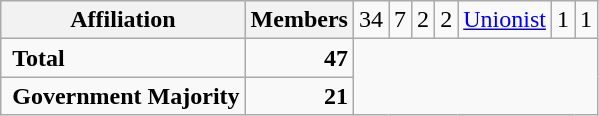<table class="wikitable">
<tr>
<th colspan="2">Affiliation</th>
<th>Members<br></th>
<td align="right">34<br></td>
<td align="right">7<br></td>
<td align="right">2<br></td>
<td align="right">2<br></td>
<td><a href='#'>Unionist</a></td>
<td align="right">1<br></td>
<td align="right">1</td>
</tr>
<tr>
<td colspan="2" rowspan="1"> <strong>Total</strong><br></td>
<td align="right"><strong>47</strong></td>
</tr>
<tr>
<td colspan="2" rowspan="1"> <strong>Government Majority</strong><br></td>
<td align="right"><strong>21</strong></td>
</tr>
</table>
